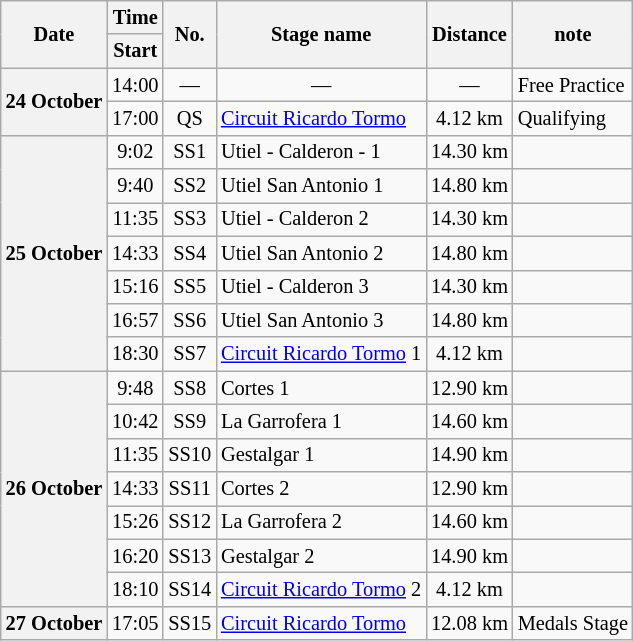<table class="wikitable" style="font-size: 85%;">
<tr>
<th rowspan="2">Date</th>
<th>Time</th>
<th rowspan="2">No.</th>
<th rowspan="2">Stage name</th>
<th rowspan="2">Distance</th>
<th rowspan="2">note</th>
</tr>
<tr>
<th>Start</th>
</tr>
<tr>
<th rowspan="2">24 October</th>
<td align="center">14:00</td>
<td align="center">—</td>
<td align="center">—</td>
<td align="center">—</td>
<td>Free Practice</td>
</tr>
<tr>
<td align="center">17:00</td>
<td align="center">QS</td>
<td><a href='#'>Circuit Ricardo Tormo</a></td>
<td align="center">4.12 km</td>
<td>Qualifying</td>
</tr>
<tr>
<th rowspan="7">25 October</th>
<td align="center">9:02</td>
<td align="center">SS1</td>
<td>Utiel - Calderon - 1</td>
<td align="center">14.30 km</td>
<td></td>
</tr>
<tr>
<td align="center">9:40</td>
<td align="center">SS2</td>
<td>Utiel San Antonio 1</td>
<td align="center">14.80 km</td>
<td></td>
</tr>
<tr>
<td align="center">11:35</td>
<td align="center">SS3</td>
<td>Utiel - Calderon 2</td>
<td align="center">14.30 km</td>
<td></td>
</tr>
<tr>
<td align="center">14:33</td>
<td align="center">SS4</td>
<td>Utiel San Antonio 2</td>
<td align="center">14.80 km</td>
<td></td>
</tr>
<tr>
<td align="center">15:16</td>
<td align="center">SS5</td>
<td>Utiel - Calderon 3</td>
<td align="center">14.30 km</td>
<td></td>
</tr>
<tr>
<td align="center">16:57</td>
<td align="center">SS6</td>
<td>Utiel San Antonio 3</td>
<td align="center">14.80 km</td>
<td></td>
</tr>
<tr>
<td align="center">18:30</td>
<td align="center">SS7</td>
<td><a href='#'>Circuit Ricardo Tormo</a> 1</td>
<td align="center">4.12 km</td>
<td></td>
</tr>
<tr>
<th rowspan="7">26 October</th>
<td align="center">9:48</td>
<td align="center">SS8</td>
<td>Cortes 1</td>
<td align="center">12.90 km</td>
<td></td>
</tr>
<tr>
<td align="center">10:42</td>
<td align="center">SS9</td>
<td>La Garrofera 1</td>
<td align="center">14.60 km</td>
<td></td>
</tr>
<tr>
<td align="center">11:35</td>
<td align="center">SS10</td>
<td>Gestalgar 1</td>
<td align="center">14.90 km</td>
<td></td>
</tr>
<tr>
<td align="center">14:33</td>
<td align="center">SS11</td>
<td>Cortes 2</td>
<td align="center">12.90 km</td>
<td></td>
</tr>
<tr>
<td align="center">15:26</td>
<td align="center">SS12</td>
<td>La Garrofera 2</td>
<td align="center">14.60 km</td>
<td></td>
</tr>
<tr>
<td align="center">16:20</td>
<td align="center">SS13</td>
<td>Gestalgar 2</td>
<td align="center">14.90 km</td>
<td></td>
</tr>
<tr>
<td align="center">18:10</td>
<td align="center">SS14</td>
<td><a href='#'>Circuit Ricardo Tormo</a> 2</td>
<td align="center">4.12 km</td>
<td></td>
</tr>
<tr>
<th>27 October</th>
<td>17:05</td>
<td align="center">SS15</td>
<td><a href='#'>Circuit Ricardo Tormo</a></td>
<td align="center">12.08 km</td>
<td>Medals Stage</td>
</tr>
</table>
